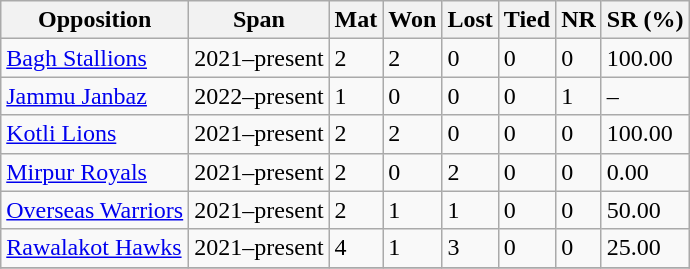<table class="wikitable sortable">
<tr>
<th>Opposition</th>
<th>Span</th>
<th>Mat</th>
<th>Won</th>
<th>Lost</th>
<th>Tied</th>
<th>NR</th>
<th>SR (%)</th>
</tr>
<tr>
<td><a href='#'>Bagh Stallions</a></td>
<td>2021–present</td>
<td>2</td>
<td>2</td>
<td>0</td>
<td>0</td>
<td>0</td>
<td>100.00</td>
</tr>
<tr>
<td><a href='#'>Jammu Janbaz</a></td>
<td>2022–present</td>
<td>1</td>
<td>0</td>
<td>0</td>
<td>0</td>
<td>1</td>
<td>–</td>
</tr>
<tr>
<td><a href='#'>Kotli Lions</a></td>
<td>2021–present</td>
<td>2</td>
<td>2</td>
<td>0</td>
<td>0</td>
<td>0</td>
<td>100.00</td>
</tr>
<tr>
<td><a href='#'>Mirpur Royals</a></td>
<td>2021–present</td>
<td>2</td>
<td>0</td>
<td>2</td>
<td>0</td>
<td>0</td>
<td>0.00</td>
</tr>
<tr>
<td><a href='#'>Overseas Warriors</a></td>
<td>2021–present</td>
<td>2</td>
<td>1</td>
<td>1</td>
<td>0</td>
<td>0</td>
<td>50.00</td>
</tr>
<tr>
<td><a href='#'>Rawalakot Hawks</a></td>
<td>2021–present</td>
<td>4</td>
<td>1</td>
<td>3</td>
<td>0</td>
<td>0</td>
<td>25.00</td>
</tr>
<tr>
</tr>
</table>
